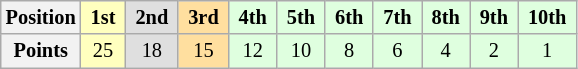<table class="wikitable" style="font-size:85%; text-align:center">
<tr>
<th>Position</th>
<td style="background:#ffffbf"> <strong>1st</strong> </td>
<td style="background:#dfdfdf"> <strong>2nd</strong> </td>
<td style="background:#ffdf9f"> <strong>3rd</strong> </td>
<td style="background:#dfffdf"> <strong>4th</strong> </td>
<td style="background:#dfffdf"> <strong>5th</strong> </td>
<td style="background:#dfffdf"> <strong>6th</strong> </td>
<td style="background:#dfffdf"> <strong>7th</strong> </td>
<td style="background:#dfffdf"> <strong>8th</strong> </td>
<td style="background:#dfffdf"> <strong>9th</strong> </td>
<td style="background:#dfffdf"> <strong>10th</strong> </td>
</tr>
<tr>
<th>Points</th>
<td style="background:#ffffbf">25</td>
<td style="background:#dfdfdf">18</td>
<td style="background:#ffdf9f">15</td>
<td style="background:#dfffdf">12</td>
<td style="background:#dfffdf">10</td>
<td style="background:#dfffdf">8</td>
<td style="background:#dfffdf">6</td>
<td style="background:#dfffdf">4</td>
<td style="background:#dfffdf">2</td>
<td style="background:#dfffdf">1</td>
</tr>
</table>
